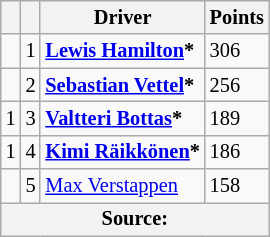<table class="wikitable" style="font-size: 85%;">
<tr>
<th></th>
<th></th>
<th>Driver</th>
<th>Points</th>
</tr>
<tr>
<td align="left"></td>
<td align="center">1</td>
<td data-sort-value="HAM"> <strong><a href='#'>Lewis Hamilton</a>*</strong></td>
<td>306</td>
</tr>
<tr>
<td align="left"></td>
<td align="center">2</td>
<td data-sort-value="VET"> <strong><a href='#'>Sebastian Vettel</a>*</strong></td>
<td>256</td>
</tr>
<tr>
<td align="left"> 1</td>
<td align="center">3</td>
<td data-sort-value="BOT"> <strong><a href='#'>Valtteri Bottas</a>*</strong></td>
<td>189</td>
</tr>
<tr>
<td align="left"> 1</td>
<td align="center">4</td>
<td data-sort-value="RAI"> <strong><a href='#'>Kimi Räikkönen</a>*</strong></td>
<td>186</td>
</tr>
<tr>
<td align="left"></td>
<td align="center">5</td>
<td data-sort-value="VER"> <a href='#'>Max Verstappen</a></td>
<td>158</td>
</tr>
<tr>
<th colspan=4>Source:</th>
</tr>
</table>
